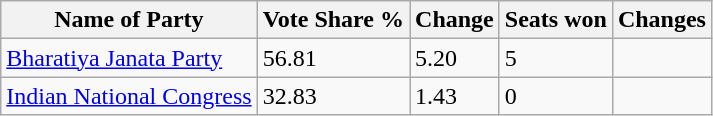<table class="wikitable sortable">
<tr>
<th>Name of Party</th>
<th>Vote Share %</th>
<th>Change</th>
<th>Seats won</th>
<th>Changes</th>
</tr>
<tr>
<td><a href='#'>Bharatiya Janata Party</a></td>
<td>56.81</td>
<td> 5.20</td>
<td>5</td>
<td></td>
</tr>
<tr>
<td><a href='#'>Indian National Congress</a></td>
<td>32.83</td>
<td> 1.43</td>
<td>0</td>
<td></td>
</tr>
</table>
